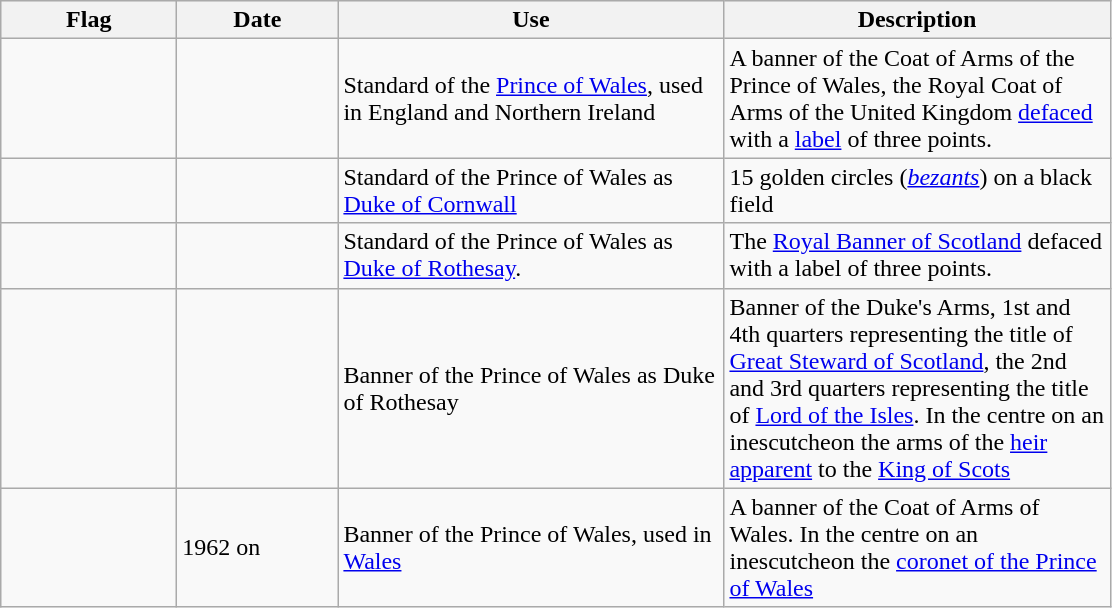<table class="wikitable">
<tr style="background:#efefef;">
<th style="width:110px;">Flag</th>
<th style="width:100px;">Date</th>
<th style="width:250px;">Use</th>
<th style="width:250px;">Description</th>
</tr>
<tr>
<td></td>
<td></td>
<td>Standard of the <a href='#'>Prince of Wales</a>, used in England and Northern Ireland</td>
<td>A banner of the Coat of Arms of the Prince of Wales, the Royal Coat of Arms of the United Kingdom <a href='#'>defaced</a> with a <a href='#'>label</a> of three points.</td>
</tr>
<tr>
<td></td>
<td></td>
<td>Standard of the Prince of Wales as <a href='#'>Duke of Cornwall</a></td>
<td>15 golden circles (<em><a href='#'>bezants</a></em>) on a black field</td>
</tr>
<tr>
<td></td>
<td></td>
<td>Standard of the Prince of Wales as <a href='#'>Duke of Rothesay</a>.</td>
<td>The <a href='#'>Royal Banner of Scotland</a> defaced with a label of three points.</td>
</tr>
<tr>
<td></td>
<td></td>
<td>Banner of the Prince of Wales as Duke of Rothesay</td>
<td>Banner of the Duke's Arms, 1st and 4th quarters representing the title of <a href='#'>Great Steward of Scotland</a>, the 2nd and 3rd quarters representing the title of <a href='#'>Lord of the Isles</a>. In the centre on an inescutcheon the arms of the <a href='#'>heir apparent</a> to the <a href='#'>King of Scots</a></td>
</tr>
<tr>
<td></td>
<td>1962 on</td>
<td>Banner of the Prince of Wales, used in <a href='#'>Wales</a></td>
<td>A banner of the Coat of Arms of Wales. In the centre on an inescutcheon the <a href='#'>coronet of the Prince of Wales</a></td>
</tr>
</table>
